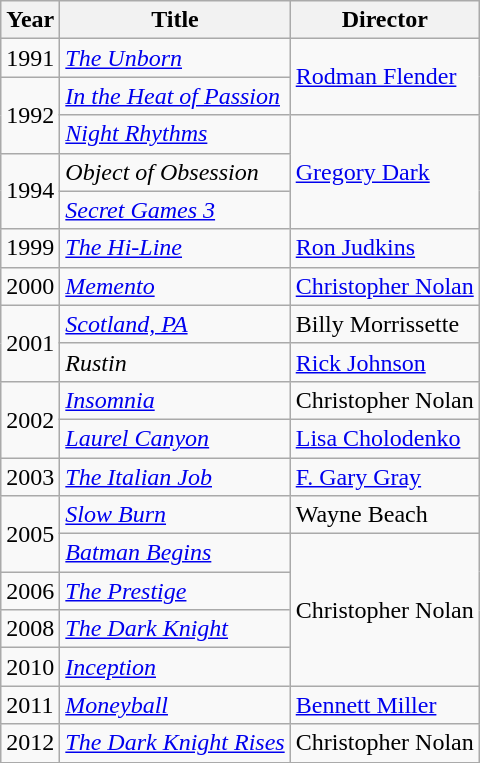<table class="wikitable">
<tr>
<th>Year</th>
<th>Title</th>
<th>Director</th>
</tr>
<tr>
<td>1991</td>
<td><em><a href='#'>The Unborn</a></em></td>
<td rowspan=2><a href='#'>Rodman Flender</a></td>
</tr>
<tr>
<td rowspan=2>1992</td>
<td><em><a href='#'>In the Heat of Passion</a></em></td>
</tr>
<tr>
<td><em><a href='#'>Night Rhythms</a></em></td>
<td rowspan=3><a href='#'>Gregory Dark</a></td>
</tr>
<tr>
<td rowspan=2>1994</td>
<td><em>Object of Obsession</em></td>
</tr>
<tr>
<td><em><a href='#'>Secret Games 3</a></em></td>
</tr>
<tr>
<td>1999</td>
<td><em><a href='#'>The Hi-Line</a></em></td>
<td><a href='#'>Ron Judkins</a></td>
</tr>
<tr>
<td>2000</td>
<td><em><a href='#'>Memento</a></em></td>
<td><a href='#'>Christopher Nolan</a></td>
</tr>
<tr>
<td rowspan=2>2001</td>
<td><em><a href='#'>Scotland, PA</a></em></td>
<td>Billy Morrissette</td>
</tr>
<tr>
<td><em>Rustin</em></td>
<td><a href='#'>Rick Johnson</a></td>
</tr>
<tr>
<td rowspan=2>2002</td>
<td><em><a href='#'>Insomnia</a></em></td>
<td>Christopher Nolan</td>
</tr>
<tr>
<td><em><a href='#'>Laurel Canyon</a></em></td>
<td><a href='#'>Lisa Cholodenko</a></td>
</tr>
<tr>
<td>2003</td>
<td><em><a href='#'>The Italian Job</a></em></td>
<td><a href='#'>F. Gary Gray</a></td>
</tr>
<tr>
<td rowspan=2>2005</td>
<td><em><a href='#'>Slow Burn</a></em></td>
<td>Wayne Beach</td>
</tr>
<tr>
<td><em><a href='#'>Batman Begins</a></em></td>
<td rowspan=4>Christopher Nolan</td>
</tr>
<tr>
<td>2006</td>
<td><em><a href='#'>The Prestige</a></em></td>
</tr>
<tr>
<td>2008</td>
<td><em><a href='#'>The Dark Knight</a></em></td>
</tr>
<tr>
<td>2010</td>
<td><em><a href='#'>Inception</a></em></td>
</tr>
<tr>
<td>2011</td>
<td><em><a href='#'>Moneyball</a></em></td>
<td><a href='#'>Bennett Miller</a></td>
</tr>
<tr>
<td>2012</td>
<td><em><a href='#'>The Dark Knight Rises</a></em></td>
<td>Christopher Nolan</td>
</tr>
<tr>
</tr>
</table>
